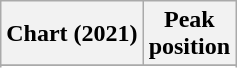<table class="wikitable sortable plainrowheaders" style="text-align:center">
<tr>
<th scope="col">Chart (2021)</th>
<th scope="col">Peak<br> position</th>
</tr>
<tr>
</tr>
<tr>
</tr>
</table>
